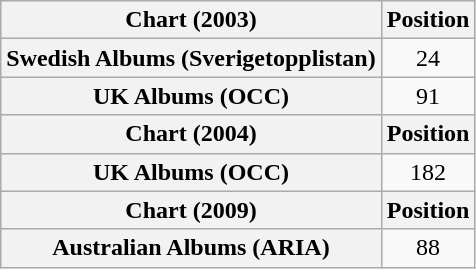<table class="wikitable plainrowheaders" style="text-align:center;">
<tr>
<th>Chart (2003)</th>
<th>Position</th>
</tr>
<tr>
<th scope="row">Swedish Albums (Sverigetopplistan)</th>
<td>24</td>
</tr>
<tr>
<th scope="row">UK Albums (OCC)</th>
<td>91</td>
</tr>
<tr>
<th>Chart (2004)</th>
<th>Position</th>
</tr>
<tr>
<th scope="row">UK Albums (OCC)</th>
<td>182</td>
</tr>
<tr>
<th>Chart (2009)</th>
<th>Position</th>
</tr>
<tr>
<th scope="row">Australian Albums (ARIA)</th>
<td>88</td>
</tr>
</table>
